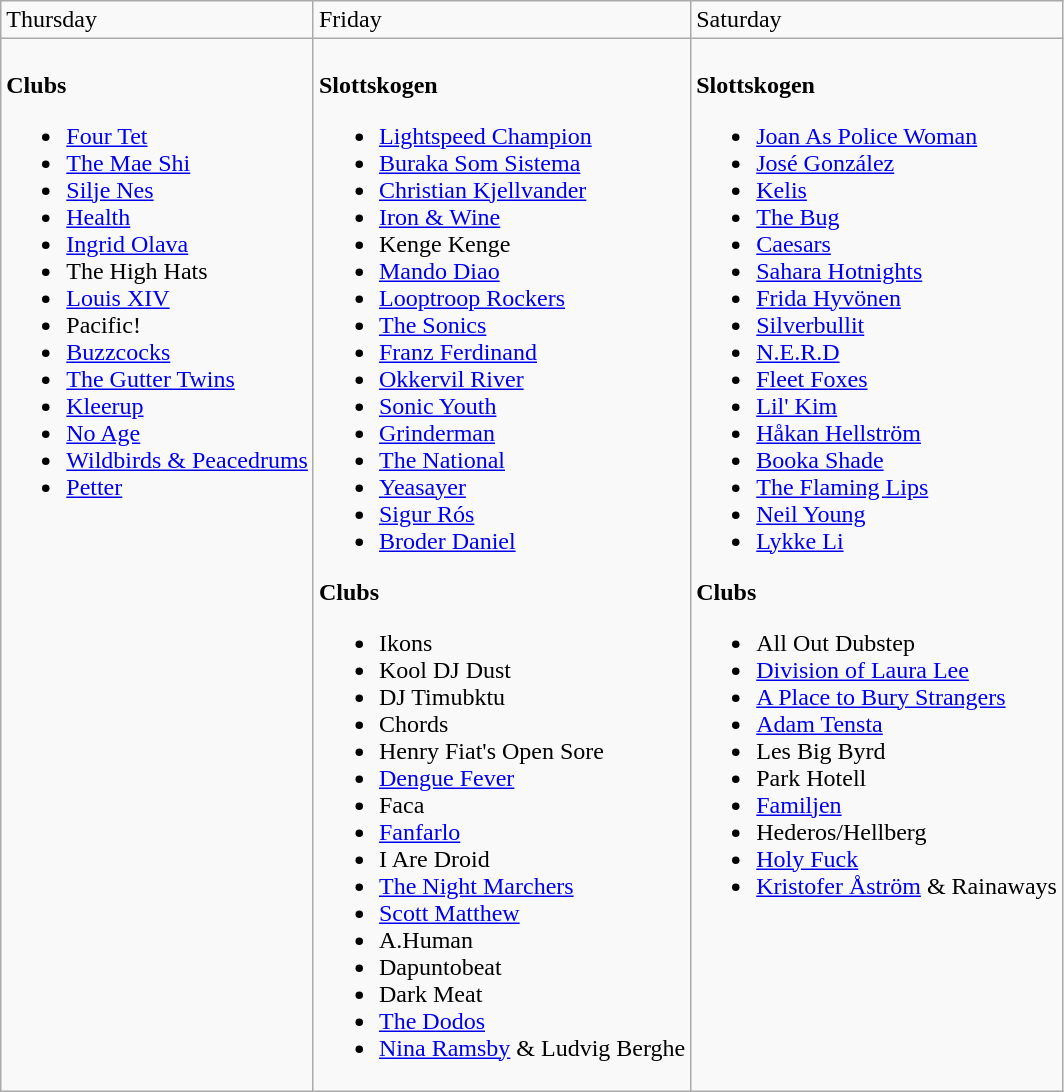<table class="wikitable">
<tr>
<td>Thursday</td>
<td>Friday</td>
<td>Saturday</td>
</tr>
<tr valign="top">
<td><br><strong>Clubs</strong><ul><li><a href='#'>Four Tet</a></li><li><a href='#'>The Mae Shi</a></li><li><a href='#'>Silje Nes</a></li><li><a href='#'>Health</a></li><li><a href='#'>Ingrid Olava</a></li><li>The High Hats</li><li><a href='#'>Louis XIV</a></li><li>Pacific!</li><li><a href='#'>Buzzcocks</a></li><li><a href='#'>The Gutter Twins</a></li><li><a href='#'>Kleerup</a></li><li><a href='#'>No Age</a></li><li><a href='#'>Wildbirds & Peacedrums</a></li><li><a href='#'>Petter</a></li></ul></td>
<td><br><strong>Slottskogen</strong><ul><li><a href='#'>Lightspeed Champion</a></li><li><a href='#'>Buraka Som Sistema</a></li><li><a href='#'>Christian Kjellvander</a></li><li><a href='#'>Iron & Wine</a></li><li>Kenge Kenge</li><li><a href='#'>Mando Diao</a></li><li><a href='#'>Looptroop Rockers</a></li><li><a href='#'>The Sonics</a></li><li><a href='#'>Franz Ferdinand</a></li><li><a href='#'>Okkervil River</a></li><li><a href='#'>Sonic Youth</a></li><li><a href='#'>Grinderman</a></li><li><a href='#'>The National</a></li><li><a href='#'>Yeasayer</a></li><li><a href='#'>Sigur Rós</a></li><li><a href='#'>Broder Daniel</a></li></ul><strong>Clubs</strong><ul><li>Ikons</li><li>Kool DJ Dust</li><li>DJ Timubktu</li><li>Chords</li><li>Henry Fiat's Open Sore</li><li><a href='#'>Dengue Fever</a></li><li>Faca</li><li><a href='#'>Fanfarlo</a></li><li>I Are Droid</li><li><a href='#'>The Night Marchers</a></li><li><a href='#'>Scott Matthew</a></li><li>A.Human</li><li>Dapuntobeat</li><li>Dark Meat</li><li><a href='#'>The Dodos</a></li><li><a href='#'>Nina Ramsby</a> & Ludvig Berghe</li></ul></td>
<td><br><strong>Slottskogen</strong><ul><li><a href='#'>Joan As Police Woman</a></li><li><a href='#'>José González</a></li><li><a href='#'>Kelis</a></li><li><a href='#'>The Bug</a></li><li><a href='#'>Caesars</a></li><li><a href='#'>Sahara Hotnights</a></li><li><a href='#'>Frida Hyvönen</a></li><li><a href='#'>Silverbullit</a></li><li><a href='#'>N.E.R.D</a></li><li><a href='#'>Fleet Foxes</a></li><li><a href='#'>Lil' Kim</a></li><li><a href='#'>Håkan Hellström</a></li><li><a href='#'>Booka Shade</a></li><li><a href='#'>The Flaming Lips</a></li><li><a href='#'>Neil Young</a></li><li><a href='#'>Lykke Li</a></li></ul><strong>Clubs</strong><ul><li>All Out Dubstep</li><li><a href='#'>Division of Laura Lee</a></li><li><a href='#'>A Place to Bury Strangers</a></li><li><a href='#'>Adam Tensta</a></li><li>Les Big Byrd</li><li>Park Hotell</li><li><a href='#'>Familjen</a></li><li>Hederos/Hellberg</li><li><a href='#'>Holy Fuck</a></li><li><a href='#'>Kristofer Åström</a> & Rainaways</li></ul></td>
</tr>
</table>
